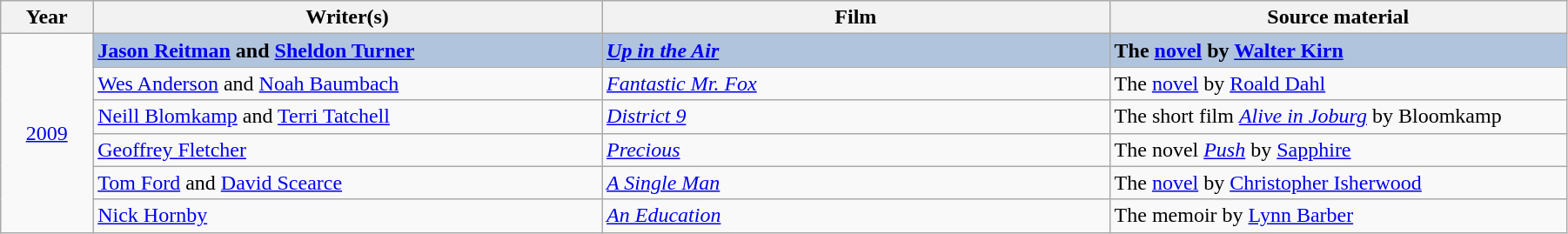<table class="wikitable" width="95%" cellpadding="5">
<tr>
<th width="70"><strong>Year</strong></th>
<th width="450"><strong>Writer(s)</strong></th>
<th width="450"><strong>Film</strong></th>
<th width="400"><strong>Source material</strong></th>
</tr>
<tr>
<td rowspan="6" style="text-align:center;"><a href='#'>2009</a> <br></td>
<td style="background:#B0C4DE;"><strong><a href='#'>Jason Reitman</a> and <a href='#'>Sheldon Turner</a></strong></td>
<td style="background:#B0C4DE;"><strong><em><a href='#'>Up in the Air</a></em></strong></td>
<td style="background:#B0C4DE;"><strong>The <a href='#'>novel</a> by <a href='#'>Walter Kirn</a></strong></td>
</tr>
<tr>
<td><a href='#'>Wes Anderson</a> and <a href='#'>Noah Baumbach</a></td>
<td><em><a href='#'>Fantastic Mr. Fox</a></em></td>
<td>The <a href='#'>novel</a> by <a href='#'>Roald Dahl</a></td>
</tr>
<tr>
<td><a href='#'>Neill Blomkamp</a> and <a href='#'>Terri Tatchell</a></td>
<td><em><a href='#'>District 9</a></em></td>
<td>The short film <em><a href='#'>Alive in Joburg</a></em> by Bloomkamp</td>
</tr>
<tr>
<td><a href='#'>Geoffrey Fletcher</a></td>
<td><em><a href='#'>Precious</a></em></td>
<td>The novel <em><a href='#'>Push</a></em> by <a href='#'>Sapphire</a></td>
</tr>
<tr>
<td><a href='#'>Tom Ford</a> and <a href='#'>David Scearce</a></td>
<td><em><a href='#'>A Single Man</a></em></td>
<td>The <a href='#'>novel</a> by <a href='#'>Christopher Isherwood</a></td>
</tr>
<tr>
<td><a href='#'>Nick Hornby</a></td>
<td><em><a href='#'>An Education</a></em></td>
<td>The memoir by <a href='#'>Lynn Barber</a></td>
</tr>
</table>
